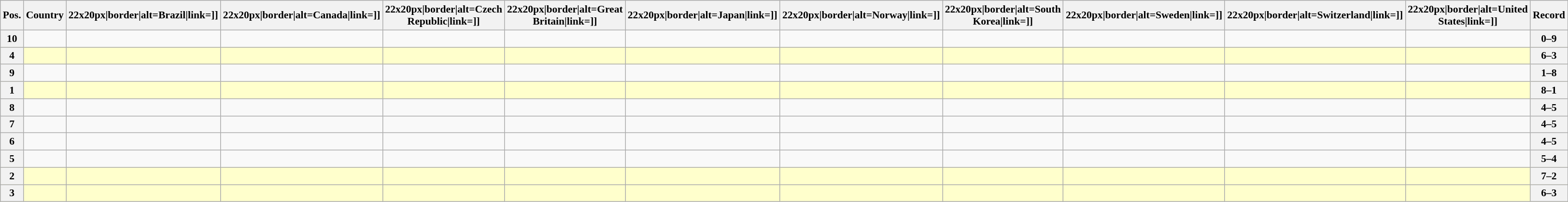<table class="wikitable sortable nowrap" style="text-align:center; font-size:0.9em">
<tr>
<th>Pos.</th>
<th>Country</th>
<th [[Image:>22x20px|border|alt=Brazil|link=]]</th>
<th [[Image:>22x20px|border|alt=Canada|link=]]</th>
<th [[Image:>22x20px|border|alt=Czech Republic|link=]]</th>
<th [[Image:>22x20px|border|alt=Great Britain|link=]]</th>
<th [[Image:>22x20px|border|alt=Japan|link=]]</th>
<th [[Image:>22x20px|border|alt=Norway|link=]]</th>
<th [[Image:>22x20px|border|alt=South Korea|link=]]</th>
<th [[Image:>22x20px|border|alt=Sweden|link=]]</th>
<th [[Image:>22x20px|border|alt=Switzerland|link=]]</th>
<th [[Image:>22x20px|border|alt=United States|link=]]</th>
<th>Record</th>
</tr>
<tr>
<th>10</th>
<td style="text-align:left;"></td>
<td></td>
<td></td>
<td></td>
<td></td>
<td></td>
<td></td>
<td></td>
<td></td>
<td></td>
<td></td>
<th>0–9</th>
</tr>
<tr bgcolor=#ffffcc>
<th>4</th>
<td style="text-align:left;"></td>
<td></td>
<td></td>
<td></td>
<td></td>
<td></td>
<td></td>
<td></td>
<td></td>
<td></td>
<td></td>
<th>6–3</th>
</tr>
<tr>
<th>9</th>
<td style="text-align:left;"></td>
<td></td>
<td></td>
<td></td>
<td></td>
<td></td>
<td></td>
<td></td>
<td></td>
<td></td>
<td></td>
<th>1–8</th>
</tr>
<tr bgcolor=#ffffcc>
<th>1</th>
<td style="text-align:left;"></td>
<td></td>
<td></td>
<td></td>
<td></td>
<td></td>
<td></td>
<td></td>
<td></td>
<td></td>
<td></td>
<th>8–1</th>
</tr>
<tr>
<th>8</th>
<td style="text-align:left;"></td>
<td></td>
<td></td>
<td></td>
<td></td>
<td></td>
<td></td>
<td></td>
<td></td>
<td></td>
<td></td>
<th>4–5</th>
</tr>
<tr>
<th>7</th>
<td style="text-align:left;"></td>
<td></td>
<td></td>
<td></td>
<td></td>
<td></td>
<td></td>
<td></td>
<td></td>
<td></td>
<td></td>
<th>4–5</th>
</tr>
<tr>
<th>6</th>
<td style="text-align:left;"></td>
<td></td>
<td></td>
<td></td>
<td></td>
<td></td>
<td></td>
<td></td>
<td></td>
<td></td>
<td></td>
<th>4–5</th>
</tr>
<tr>
<th>5</th>
<td style="text-align:left;"></td>
<td></td>
<td></td>
<td></td>
<td></td>
<td></td>
<td></td>
<td></td>
<td></td>
<td></td>
<td></td>
<th>5–4</th>
</tr>
<tr bgcolor=#ffffcc>
<th>2</th>
<td style="text-align:left;"></td>
<td></td>
<td></td>
<td></td>
<td></td>
<td></td>
<td></td>
<td></td>
<td></td>
<td></td>
<td></td>
<th>7–2</th>
</tr>
<tr bgcolor=#ffffcc>
<th>3</th>
<td style="text-align:left;"></td>
<td></td>
<td></td>
<td></td>
<td></td>
<td></td>
<td></td>
<td></td>
<td></td>
<td></td>
<td></td>
<th>6–3</th>
</tr>
</table>
